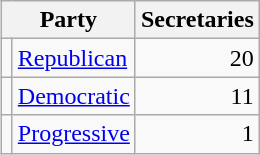<table class=wikitable style="float:right; margin:0 0 0.5em 1em;">
<tr>
<th colspan=2>Party</th>
<th>Secretaries</th>
</tr>
<tr>
<td></td>
<td><a href='#'>Republican</a></td>
<td align=right>20</td>
</tr>
<tr>
<td></td>
<td><a href='#'>Democratic</a></td>
<td align=right>11</td>
</tr>
<tr>
<td></td>
<td><a href='#'>Progressive</a></td>
<td align=right>1</td>
</tr>
</table>
